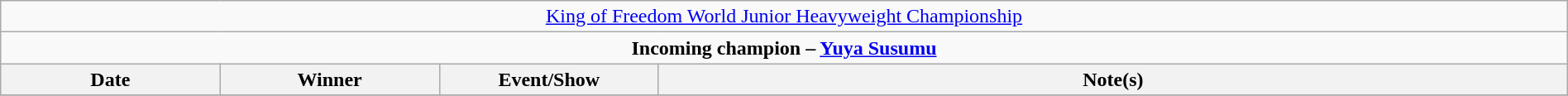<table class="wikitable" style="text-align:center; width:100%;">
<tr>
<td colspan="4" style="text-align: center;"><a href='#'>King of Freedom World Junior Heavyweight Championship</a></td>
</tr>
<tr>
<td colspan="4" style="text-align: center;"><strong>Incoming champion – <a href='#'>Yuya Susumu</a></strong></td>
</tr>
<tr>
<th width=14%>Date</th>
<th width=14%>Winner</th>
<th width=14%>Event/Show</th>
<th width=58%>Note(s)</th>
</tr>
<tr>
</tr>
</table>
